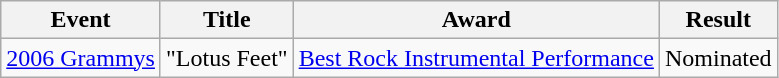<table class=wikitable>
<tr>
<th>Event</th>
<th>Title</th>
<th>Award</th>
<th>Result</th>
</tr>
<tr>
<td><a href='#'>2006 Grammys</a></td>
<td>"Lotus Feet"</td>
<td><a href='#'>Best Rock Instrumental Performance</a></td>
<td align=center>Nominated</td>
</tr>
</table>
